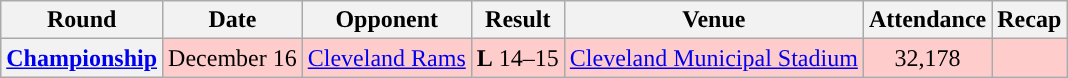<table class="wikitable" style="text-align:center">
<tr>
<th>Round</th>
<th>Date</th>
<th>Opponent</th>
<th>Result</th>
<th>Venue</th>
<th>Attendance</th>
<th>Recap</th>
</tr>
<tr style="background:#fcc">
<th><a href='#'>Championship</a></th>
<td>December 16</td>
<td><a href='#'>Cleveland Rams</a></td>
<td><strong>L</strong> 14–15</td>
<td><a href='#'>Cleveland Municipal Stadium</a></td>
<td>32,178</td>
<td></td>
</tr>
</table>
